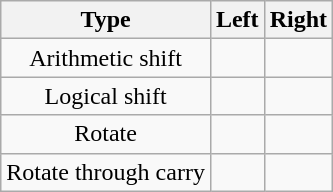<table class="wikitable floatright" style="margin-left: 1.5em;">
<tr>
<th>Type</th>
<th>Left</th>
<th>Right</th>
</tr>
<tr style="text-align:center">
<td>Arithmetic shift</td>
<td></td>
<td></td>
</tr>
<tr style="text-align:center">
<td>Logical shift</td>
<td></td>
<td></td>
</tr>
<tr style="text-align:center">
<td>Rotate</td>
<td></td>
<td></td>
</tr>
<tr style="text-align:center">
<td>Rotate through carry</td>
<td></td>
<td></td>
</tr>
</table>
